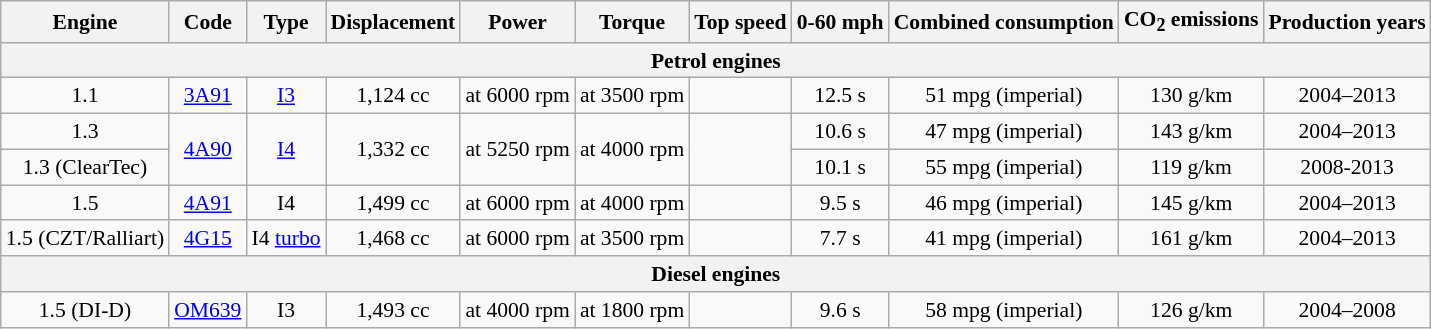<table class="wikitable" style="font-size: 90%; text-align: center;">
<tr>
<th>Engine</th>
<th>Code</th>
<th>Type</th>
<th>Displacement</th>
<th>Power</th>
<th>Torque</th>
<th>Top speed</th>
<th>0-60 mph</th>
<th>Combined consumption</th>
<th>CO<sub>2</sub> emissions</th>
<th>Production years</th>
</tr>
<tr>
<th colspan="11">Petrol engines</th>
</tr>
<tr>
<td>1.1</td>
<td><a href='#'>3A91</a></td>
<td><a href='#'>I3</a></td>
<td>1,124 cc</td>
<td> at 6000 rpm</td>
<td> at 3500 rpm</td>
<td></td>
<td>12.5 s</td>
<td>51 mpg (imperial)</td>
<td>130 g/km</td>
<td>2004–2013</td>
</tr>
<tr>
<td>1.3</td>
<td rowspan="2"><a href='#'>4A90</a></td>
<td rowspan="2"><a href='#'>I4</a></td>
<td rowspan="2">1,332 cc</td>
<td rowspan="2"> at 5250 rpm</td>
<td rowspan="2"> at 4000 rpm</td>
<td rowspan="2"></td>
<td>10.6 s</td>
<td>47 mpg (imperial)</td>
<td>143 g/km</td>
<td>2004–2013</td>
</tr>
<tr>
<td>1.3 (ClearTec)</td>
<td>10.1 s</td>
<td>55 mpg (imperial)</td>
<td>119 g/km</td>
<td>2008-2013</td>
</tr>
<tr>
<td>1.5</td>
<td><a href='#'>4A91</a></td>
<td>I4</td>
<td>1,499 cc</td>
<td> at 6000 rpm</td>
<td> at 4000 rpm</td>
<td></td>
<td>9.5 s</td>
<td>46 mpg (imperial)</td>
<td>145 g/km</td>
<td>2004–2013</td>
</tr>
<tr>
<td>1.5 (CZT/Ralliart)</td>
<td><a href='#'>4G15</a></td>
<td>I4 <a href='#'>turbo</a></td>
<td>1,468 cc</td>
<td> at 6000 rpm</td>
<td> at 3500 rpm</td>
<td></td>
<td>7.7 s</td>
<td>41 mpg (imperial)</td>
<td>161 g/km</td>
<td>2004–2013</td>
</tr>
<tr>
<th colspan="11">Diesel engines</th>
</tr>
<tr>
<td>1.5 (DI-D)</td>
<td><a href='#'>OM639</a></td>
<td>I3</td>
<td>1,493 cc</td>
<td> at 4000 rpm</td>
<td> at 1800 rpm</td>
<td></td>
<td>9.6 s</td>
<td>58 mpg (imperial)</td>
<td>126 g/km</td>
<td>2004–2008</td>
</tr>
</table>
